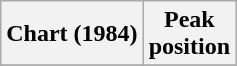<table class="wikitable sortable">
<tr>
<th align="center">Chart (1984)</th>
<th align="center">Peak<br>position</th>
</tr>
<tr>
</tr>
</table>
